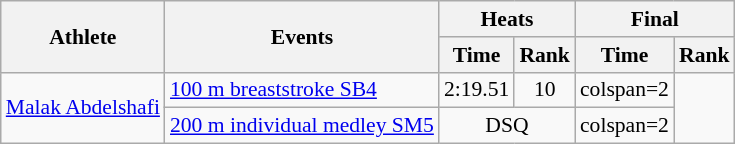<table class=wikitable style="font-size:90%">
<tr>
<th rowspan="2">Athlete</th>
<th rowspan="2">Events</th>
<th colspan="2">Heats</th>
<th colspan="2">Final</th>
</tr>
<tr>
<th>Time</th>
<th>Rank</th>
<th>Time</th>
<th>Rank</th>
</tr>
<tr style="text-align:center">
<td style="text-align:left"  rowspan=2><a href='#'>Malak Abdelshafi</a></td>
<td style="text-align:left"><a href='#'>100 m breaststroke SB4</a></td>
<td>2:19.51</td>
<td>10</td>
<td>colspan=2 </td>
</tr>
<tr style="text-align:center">
<td style="text-align:left"><a href='#'>200 m individual medley SM5</a></td>
<td colspan=2>DSQ</td>
<td>colspan=2 </td>
</tr>
</table>
